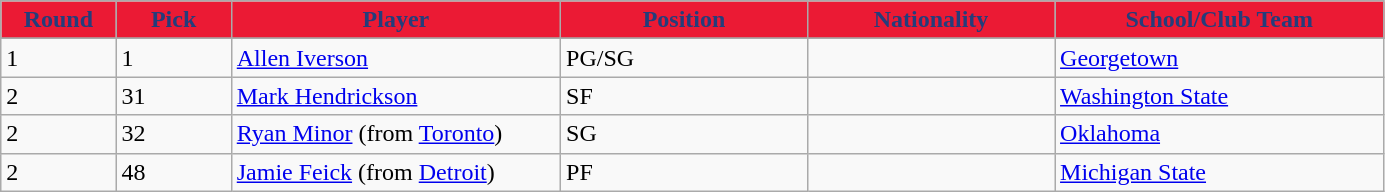<table class="wikitable sortable sortable">
<tr>
<th style="background:#EB1A34;color:#243D7B;" width="7%">Round</th>
<th style="background:#EB1A34;color:#243D7B;" width="7%">Pick</th>
<th style="background:#EB1A34;color:#243D7B;" width="20%">Player</th>
<th style="background:#EB1A34;color:#243D7B;" width="15%">Position</th>
<th style="background:#EB1A34;color:#243D7B;" width="15%">Nationality</th>
<th style="background:#EB1A34;color:#243D7B;" width="20%">School/Club Team</th>
</tr>
<tr>
</tr>
<tr>
<td>1</td>
<td>1</td>
<td><a href='#'>Allen Iverson</a></td>
<td>PG/SG</td>
<td></td>
<td><a href='#'>Georgetown</a></td>
</tr>
<tr>
<td>2</td>
<td>31</td>
<td><a href='#'>Mark Hendrickson</a></td>
<td>SF</td>
<td></td>
<td><a href='#'>Washington State</a></td>
</tr>
<tr>
<td>2</td>
<td>32</td>
<td><a href='#'>Ryan Minor</a> (from <a href='#'>Toronto</a>)</td>
<td>SG</td>
<td></td>
<td><a href='#'>Oklahoma</a></td>
</tr>
<tr>
<td>2</td>
<td>48</td>
<td><a href='#'>Jamie Feick</a> (from <a href='#'>Detroit</a>)</td>
<td>PF</td>
<td></td>
<td><a href='#'>Michigan State</a></td>
</tr>
</table>
